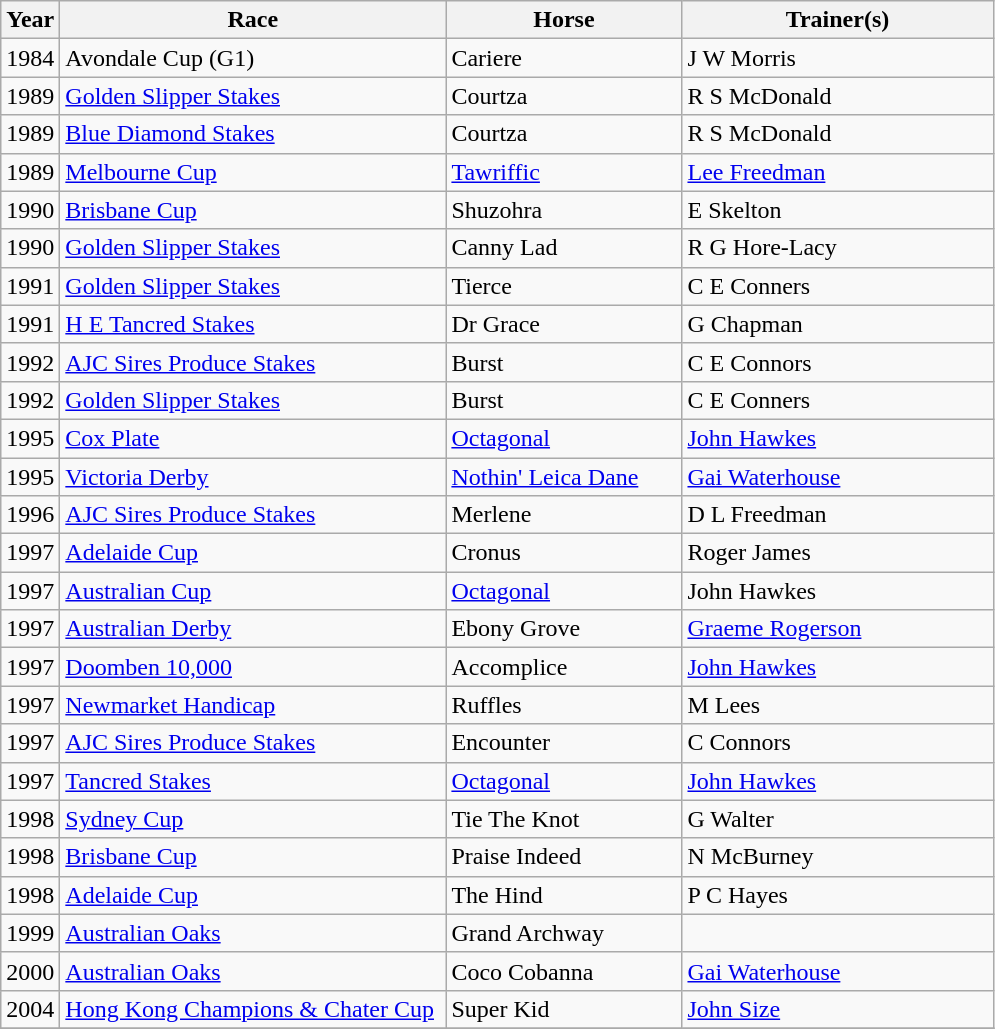<table class="wikitable sortable">
<tr>
<th width="30px">Year<br></th>
<th width="250px">Race<br></th>
<th width="150px">Horse<br></th>
<th width="200px">Trainer(s)<br></th>
</tr>
<tr>
<td>1984</td>
<td>Avondale Cup (G1)</td>
<td>Cariere</td>
<td>J W Morris</td>
</tr>
<tr>
<td>1989</td>
<td><a href='#'>Golden Slipper Stakes</a></td>
<td>Courtza</td>
<td>R S McDonald</td>
</tr>
<tr>
<td>1989</td>
<td><a href='#'>Blue Diamond Stakes</a></td>
<td>Courtza</td>
<td>R S McDonald</td>
</tr>
<tr>
<td>1989</td>
<td><a href='#'>Melbourne Cup</a></td>
<td><a href='#'>Tawriffic</a></td>
<td><a href='#'>Lee Freedman</a></td>
</tr>
<tr>
<td>1990</td>
<td><a href='#'>Brisbane Cup</a></td>
<td>Shuzohra</td>
<td>E Skelton</td>
</tr>
<tr>
<td>1990</td>
<td><a href='#'>Golden Slipper Stakes</a></td>
<td>Canny Lad</td>
<td>R G Hore-Lacy</td>
</tr>
<tr>
<td>1991</td>
<td><a href='#'>Golden Slipper Stakes</a></td>
<td>Tierce</td>
<td>C E Conners</td>
</tr>
<tr>
<td>1991</td>
<td><a href='#'>H E Tancred Stakes</a></td>
<td>Dr Grace</td>
<td>G Chapman</td>
</tr>
<tr>
<td>1992</td>
<td><a href='#'>AJC Sires Produce Stakes</a></td>
<td>Burst</td>
<td>C E Connors</td>
</tr>
<tr>
<td>1992</td>
<td><a href='#'>Golden Slipper Stakes</a></td>
<td>Burst</td>
<td>C E Conners</td>
</tr>
<tr>
<td>1995</td>
<td><a href='#'>Cox Plate</a></td>
<td><a href='#'> Octagonal</a></td>
<td><a href='#'>John Hawkes</a></td>
</tr>
<tr>
<td>1995</td>
<td><a href='#'>Victoria Derby</a></td>
<td><a href='#'>Nothin' Leica Dane</a></td>
<td><a href='#'>Gai Waterhouse</a></td>
</tr>
<tr>
<td>1996</td>
<td><a href='#'>AJC Sires Produce Stakes</a></td>
<td>Merlene</td>
<td>D L Freedman</td>
</tr>
<tr>
<td>1997</td>
<td><a href='#'>Adelaide Cup</a></td>
<td>Cronus</td>
<td>Roger James</td>
</tr>
<tr>
<td>1997</td>
<td><a href='#'>Australian Cup</a></td>
<td><a href='#'> Octagonal</a></td>
<td>John Hawkes</td>
</tr>
<tr>
<td>1997</td>
<td><a href='#'>Australian Derby</a></td>
<td>Ebony Grove</td>
<td><a href='#'>Graeme Rogerson</a></td>
</tr>
<tr>
<td>1997</td>
<td><a href='#'>Doomben 10,000</a></td>
<td>Accomplice</td>
<td><a href='#'>John Hawkes</a></td>
</tr>
<tr>
<td>1997</td>
<td><a href='#'>Newmarket Handicap</a></td>
<td>Ruffles</td>
<td>M Lees</td>
</tr>
<tr>
<td>1997</td>
<td><a href='#'>AJC Sires Produce Stakes</a></td>
<td>Encounter</td>
<td>C Connors</td>
</tr>
<tr>
<td>1997</td>
<td><a href='#'>Tancred Stakes</a></td>
<td><a href='#'> Octagonal</a></td>
<td><a href='#'>John Hawkes</a></td>
</tr>
<tr>
<td>1998</td>
<td><a href='#'>Sydney Cup</a></td>
<td>Tie The Knot</td>
<td>G Walter</td>
</tr>
<tr>
<td>1998</td>
<td><a href='#'>Brisbane Cup</a></td>
<td>Praise Indeed</td>
<td>N McBurney</td>
</tr>
<tr>
<td>1998</td>
<td><a href='#'>Adelaide Cup</a></td>
<td>The Hind</td>
<td>P C Hayes</td>
</tr>
<tr>
<td>1999</td>
<td><a href='#'>Australian Oaks</a></td>
<td>Grand Archway</td>
<td></td>
</tr>
<tr>
<td>2000</td>
<td><a href='#'>Australian Oaks</a></td>
<td>Coco Cobanna</td>
<td><a href='#'>Gai Waterhouse</a></td>
</tr>
<tr>
<td>2004</td>
<td><a href='#'>Hong Kong Champions & Chater Cup</a></td>
<td>Super Kid</td>
<td><a href='#'>John Size</a></td>
</tr>
<tr>
</tr>
</table>
